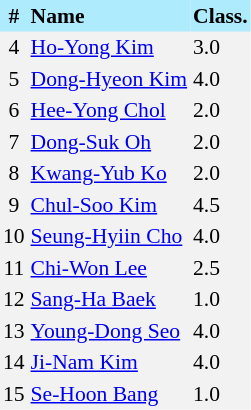<table border=0 cellpadding=2 cellspacing=0  |- bgcolor=#F2F2F2 style="text-align:center; font-size:90%;">
<tr bgcolor=#ADEBFD>
<th>#</th>
<th align=left>Name</th>
<th align=left>Class.</th>
</tr>
<tr>
<td>4</td>
<td align=left><a href='#'>Ho-Yong Kim</a></td>
<td align=left>3.0</td>
</tr>
<tr>
<td>5</td>
<td align=left><a href='#'>Dong-Hyeon Kim</a></td>
<td align=left>4.0</td>
</tr>
<tr>
<td>6</td>
<td align=left><a href='#'>Hee-Yong Chol</a></td>
<td align=left>2.0</td>
</tr>
<tr>
<td>7</td>
<td align=left><a href='#'>Dong-Suk Oh</a></td>
<td align=left>2.0</td>
</tr>
<tr>
<td>8</td>
<td align=left><a href='#'>Kwang-Yub Ko</a></td>
<td align=left>2.0</td>
</tr>
<tr>
<td>9</td>
<td align=left><a href='#'>Chul-Soo Kim</a></td>
<td align=left>4.5</td>
</tr>
<tr>
<td>10</td>
<td align=left><a href='#'>Seung-Hyiin Cho</a></td>
<td align=left>4.0</td>
</tr>
<tr>
<td>11</td>
<td align=left><a href='#'>Chi-Won Lee</a></td>
<td align=left>2.5</td>
</tr>
<tr>
<td>12</td>
<td align=left><a href='#'>Sang-Ha Baek</a></td>
<td align=left>1.0</td>
</tr>
<tr>
<td>13</td>
<td align=left><a href='#'>Young-Dong Seo</a></td>
<td align=left>4.0</td>
</tr>
<tr>
<td>14</td>
<td align=left><a href='#'>Ji-Nam Kim</a></td>
<td align=left>4.0</td>
</tr>
<tr>
<td>15</td>
<td align=left><a href='#'>Se-Hoon Bang</a></td>
<td align=left>1.0</td>
</tr>
</table>
